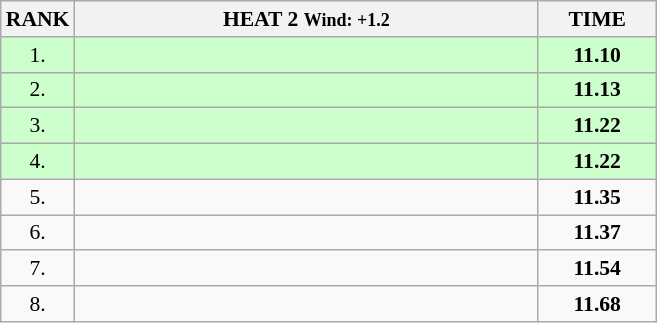<table class="wikitable" style="border-collapse: collapse; font-size: 90%;">
<tr>
<th>RANK</th>
<th style="width: 21em">HEAT 2 <small>Wind: +1.2</small></th>
<th style="width: 5em">TIME</th>
</tr>
<tr style="background:#ccffcc;">
<td align="center">1.</td>
<td></td>
<td align="center"><strong>11.10</strong></td>
</tr>
<tr style="background:#ccffcc;">
<td align="center">2.</td>
<td></td>
<td align="center"><strong>11.13</strong></td>
</tr>
<tr style="background:#ccffcc;">
<td align="center">3.</td>
<td></td>
<td align="center"><strong>11.22</strong></td>
</tr>
<tr style="background:#ccffcc;">
<td align="center">4.</td>
<td></td>
<td align="center"><strong>11.22</strong></td>
</tr>
<tr>
<td align="center">5.</td>
<td></td>
<td align="center"><strong>11.35</strong></td>
</tr>
<tr>
<td align="center">6.</td>
<td></td>
<td align="center"><strong>11.37</strong></td>
</tr>
<tr>
<td align="center">7.</td>
<td></td>
<td align="center"><strong>11.54</strong></td>
</tr>
<tr>
<td align="center">8.</td>
<td></td>
<td align="center"><strong>11.68</strong></td>
</tr>
</table>
